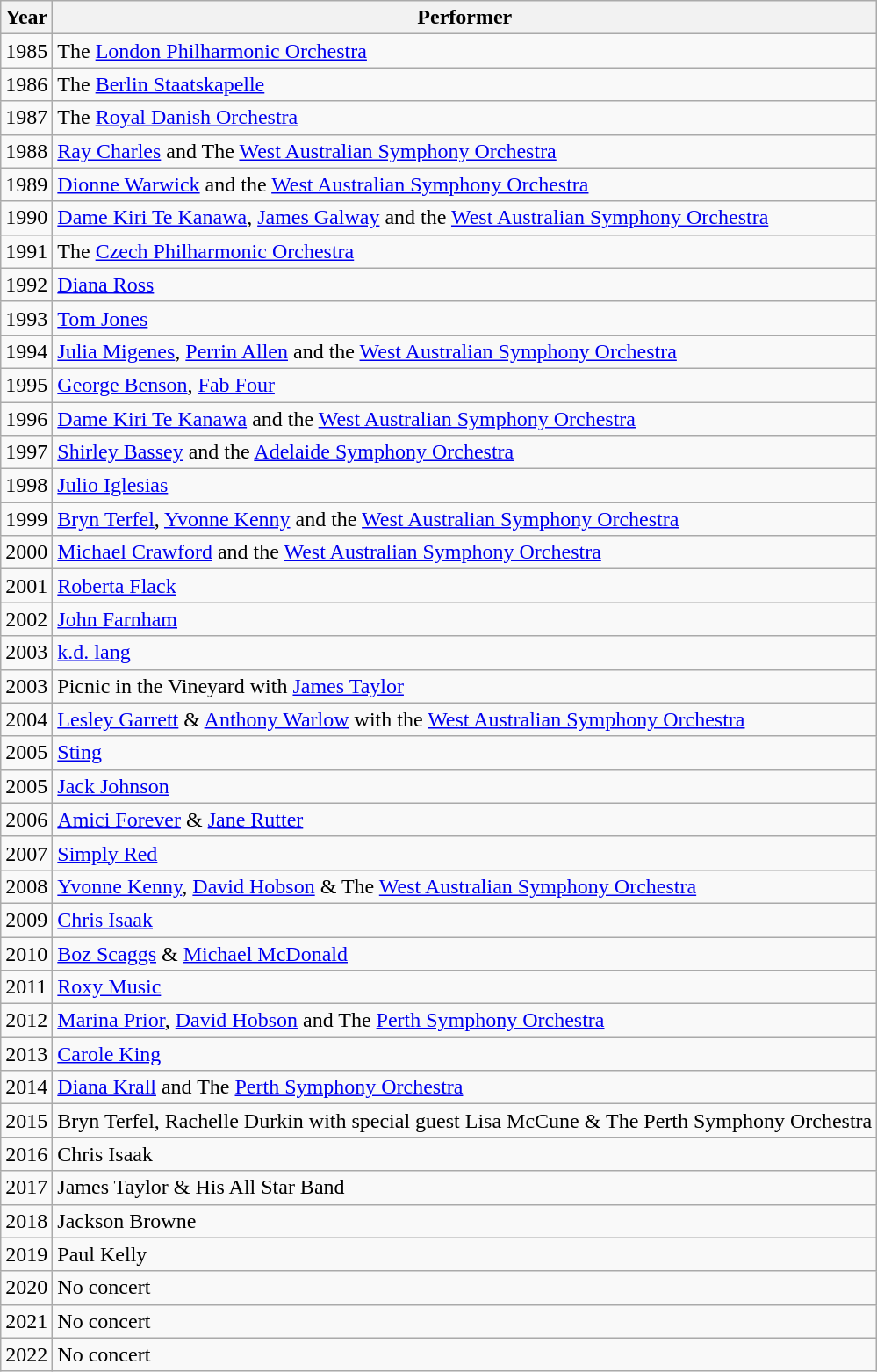<table class="wikitable">
<tr>
<th>Year</th>
<th>Performer</th>
</tr>
<tr>
<td>1985</td>
<td>The <a href='#'>London Philharmonic Orchestra</a></td>
</tr>
<tr>
<td>1986</td>
<td>The <a href='#'>Berlin Staatskapelle</a></td>
</tr>
<tr>
<td>1987</td>
<td>The <a href='#'>Royal Danish Orchestra</a></td>
</tr>
<tr>
<td>1988</td>
<td><a href='#'>Ray Charles</a> and The <a href='#'>West Australian Symphony Orchestra</a></td>
</tr>
<tr>
<td>1989</td>
<td><a href='#'>Dionne Warwick</a> and the <a href='#'>West Australian Symphony Orchestra</a></td>
</tr>
<tr>
<td>1990</td>
<td><a href='#'>Dame Kiri Te Kanawa</a>, <a href='#'>James Galway</a> and the <a href='#'>West Australian Symphony Orchestra</a></td>
</tr>
<tr>
<td>1991</td>
<td>The <a href='#'>Czech Philharmonic Orchestra</a></td>
</tr>
<tr>
<td>1992</td>
<td><a href='#'>Diana Ross</a></td>
</tr>
<tr>
<td>1993</td>
<td><a href='#'>Tom Jones</a></td>
</tr>
<tr>
<td>1994</td>
<td><a href='#'>Julia Migenes</a>, <a href='#'>Perrin Allen</a> and the <a href='#'>West Australian Symphony Orchestra</a></td>
</tr>
<tr>
<td>1995</td>
<td><a href='#'>George Benson</a>, <a href='#'>Fab Four</a></td>
</tr>
<tr>
<td>1996</td>
<td><a href='#'>Dame Kiri Te Kanawa</a> and the <a href='#'>West Australian Symphony Orchestra</a></td>
</tr>
<tr>
<td>1997</td>
<td><a href='#'>Shirley Bassey</a> and the <a href='#'>Adelaide Symphony Orchestra</a></td>
</tr>
<tr>
<td>1998</td>
<td><a href='#'>Julio Iglesias</a></td>
</tr>
<tr>
<td>1999</td>
<td><a href='#'>Bryn Terfel</a>, <a href='#'>Yvonne Kenny</a> and the <a href='#'>West Australian Symphony Orchestra</a></td>
</tr>
<tr>
<td>2000</td>
<td><a href='#'>Michael Crawford</a> and the <a href='#'>West Australian Symphony Orchestra</a></td>
</tr>
<tr>
<td>2001</td>
<td><a href='#'>Roberta Flack</a></td>
</tr>
<tr>
<td>2002</td>
<td><a href='#'>John Farnham</a></td>
</tr>
<tr>
<td>2003</td>
<td><a href='#'>k.d. lang</a></td>
</tr>
<tr>
<td>2003</td>
<td>Picnic in the Vineyard with <a href='#'>James Taylor</a></td>
</tr>
<tr>
<td>2004</td>
<td><a href='#'>Lesley Garrett</a> & <a href='#'>Anthony Warlow</a> with the <a href='#'>West Australian Symphony Orchestra</a></td>
</tr>
<tr>
<td>2005</td>
<td><a href='#'>Sting</a></td>
</tr>
<tr>
<td>2005</td>
<td><a href='#'>Jack Johnson</a></td>
</tr>
<tr>
<td>2006</td>
<td><a href='#'>Amici Forever</a> & <a href='#'>Jane Rutter</a></td>
</tr>
<tr>
<td>2007</td>
<td><a href='#'>Simply Red</a></td>
</tr>
<tr>
<td>2008</td>
<td><a href='#'>Yvonne Kenny</a>, <a href='#'>David Hobson</a> & The <a href='#'>West Australian Symphony Orchestra</a></td>
</tr>
<tr>
<td>2009</td>
<td><a href='#'>Chris Isaak</a></td>
</tr>
<tr>
<td>2010</td>
<td><a href='#'>Boz Scaggs</a> & <a href='#'>Michael McDonald</a></td>
</tr>
<tr>
<td>2011</td>
<td><a href='#'>Roxy Music</a></td>
</tr>
<tr>
<td>2012</td>
<td><a href='#'>Marina Prior</a>, <a href='#'>David Hobson</a> and The <a href='#'>Perth Symphony Orchestra</a></td>
</tr>
<tr>
<td>2013</td>
<td><a href='#'>Carole King</a></td>
</tr>
<tr>
<td>2014</td>
<td><a href='#'>Diana Krall</a> and The <a href='#'>Perth Symphony Orchestra</a></td>
</tr>
<tr>
<td>2015</td>
<td>Bryn Terfel, Rachelle Durkin with special guest Lisa McCune & The Perth Symphony Orchestra</td>
</tr>
<tr>
<td>2016</td>
<td>Chris Isaak</td>
</tr>
<tr>
<td>2017</td>
<td>James Taylor & His All Star Band</td>
</tr>
<tr>
<td>2018</td>
<td>Jackson Browne</td>
</tr>
<tr>
<td>2019</td>
<td>Paul Kelly</td>
</tr>
<tr>
<td>2020</td>
<td>No concert</td>
</tr>
<tr>
<td>2021</td>
<td>No concert</td>
</tr>
<tr>
<td>2022</td>
<td>No concert</td>
</tr>
</table>
